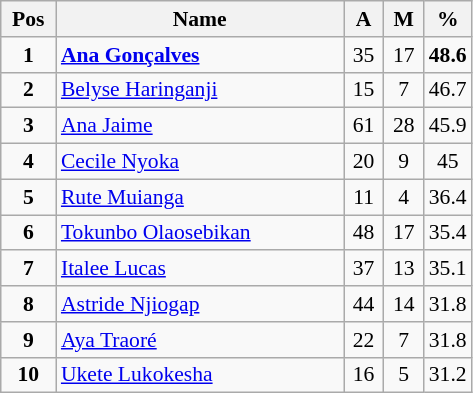<table class="wikitable" style="text-align:center; font-size:90%;">
<tr>
<th width=30px>Pos</th>
<th width=185px>Name</th>
<th width=20px>A</th>
<th width=20px>M</th>
<th width=25px>%</th>
</tr>
<tr>
<td><strong>1</strong></td>
<td align=left> <strong><a href='#'>Ana Gonçalves</a></strong></td>
<td align=center>35</td>
<td align=center>17</td>
<td align=center><strong>48.6</strong></td>
</tr>
<tr>
<td><strong>2</strong></td>
<td align=left> <a href='#'>Belyse Haringanji</a></td>
<td align=center>15</td>
<td align=center>7</td>
<td align=center>46.7</td>
</tr>
<tr>
<td><strong>3</strong></td>
<td align=left> <a href='#'>Ana Jaime</a></td>
<td align=center>61</td>
<td align=center>28</td>
<td align=center>45.9</td>
</tr>
<tr>
<td><strong>4</strong></td>
<td align=left> <a href='#'>Cecile Nyoka</a></td>
<td align=center>20</td>
<td align=center>9</td>
<td align=center>45</td>
</tr>
<tr>
<td><strong>5</strong></td>
<td align=left> <a href='#'>Rute Muianga</a></td>
<td align=center>11</td>
<td align=center>4</td>
<td align=center>36.4</td>
</tr>
<tr>
<td><strong>6</strong></td>
<td align=left> <a href='#'>Tokunbo Olaosebikan</a></td>
<td align=center>48</td>
<td align=center>17</td>
<td align=center>35.4</td>
</tr>
<tr>
<td><strong>7</strong></td>
<td align=left> <a href='#'>Italee Lucas</a></td>
<td align=center>37</td>
<td align=center>13</td>
<td align=center>35.1</td>
</tr>
<tr>
<td><strong>8</strong></td>
<td align=left> <a href='#'>Astride Njiogap</a></td>
<td align=center>44</td>
<td align=center>14</td>
<td align=center>31.8</td>
</tr>
<tr>
<td><strong>9</strong></td>
<td align=left> <a href='#'>Aya Traoré</a></td>
<td align=center>22</td>
<td align=center>7</td>
<td align=center>31.8</td>
</tr>
<tr>
<td><strong>10</strong></td>
<td align=left> <a href='#'>Ukete Lukokesha</a></td>
<td align=center>16</td>
<td align=center>5</td>
<td align=center>31.2</td>
</tr>
</table>
